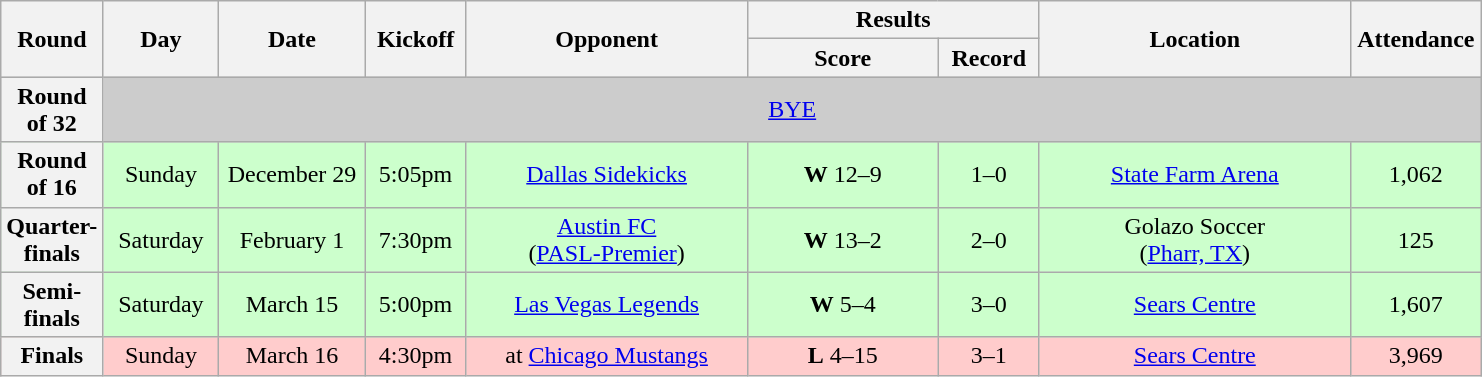<table class="wikitable">
<tr>
<th rowspan="2" width="60">Round</th>
<th rowspan="2" width="70">Day</th>
<th rowspan="2" width="90">Date</th>
<th rowspan="2" width="60">Kickoff</th>
<th rowspan="2" width="180">Opponent</th>
<th colspan="2" width="180">Results</th>
<th rowspan="2" width="200">Location</th>
<th rowspan="2" width="80">Attendance</th>
</tr>
<tr>
<th width="120">Score</th>
<th width="60">Record</th>
</tr>
<tr align="center" bgcolor="#CCCCCC">
<th>Round of 32</th>
<td colSpan=8><a href='#'>BYE</a></td>
</tr>
<tr align="center" bgcolor="#CCFFCC">
<th>Round of 16</th>
<td>Sunday</td>
<td>December 29</td>
<td>5:05pm</td>
<td><a href='#'>Dallas Sidekicks</a></td>
<td><strong>W</strong> 12–9</td>
<td>1–0</td>
<td><a href='#'>State Farm Arena</a></td>
<td>1,062</td>
</tr>
<tr align="center" bgcolor="#CCFFCC">
<th>Quarter-finals</th>
<td>Saturday</td>
<td>February 1</td>
<td>7:30pm</td>
<td><a href='#'>Austin FC</a><br>(<a href='#'>PASL-Premier</a>)</td>
<td><strong>W</strong> 13–2</td>
<td>2–0</td>
<td>Golazo Soccer<br>(<a href='#'>Pharr, TX</a>)</td>
<td>125</td>
</tr>
<tr align="center" bgcolor="#CCFFCC">
<th>Semi-finals</th>
<td>Saturday</td>
<td>March 15</td>
<td>5:00pm</td>
<td><a href='#'>Las Vegas Legends</a></td>
<td><strong>W</strong> 5–4</td>
<td>3–0</td>
<td><a href='#'>Sears Centre</a></td>
<td>1,607</td>
</tr>
<tr align="center" bgcolor="#FFCCCC">
<th>Finals</th>
<td>Sunday</td>
<td>March 16</td>
<td>4:30pm</td>
<td>at <a href='#'>Chicago Mustangs</a></td>
<td><strong>L</strong> 4–15</td>
<td>3–1</td>
<td><a href='#'>Sears Centre</a></td>
<td>3,969</td>
</tr>
</table>
